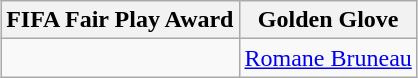<table class=wikitable style="text-align:center; margin:auto">
<tr>
<th>FIFA Fair Play Award</th>
<th>Golden Glove</th>
</tr>
<tr>
<td></td>
<td> <a href='#'>Romane Bruneau</a></td>
</tr>
</table>
